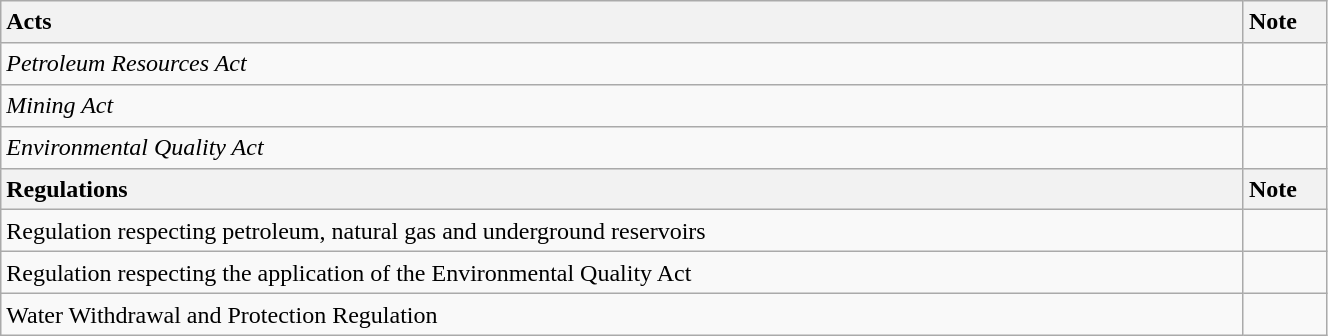<table class="wikitable" style="width: 70%; height: 14em;">
<tr>
<th style="text-align:left;">Acts</th>
<th style="text-align:left;">Note</th>
</tr>
<tr>
<td><em>Petroleum Resources Act</em></td>
<td style="width: 3em;"></td>
</tr>
<tr>
<td><em>Mining Act</em></td>
<td></td>
</tr>
<tr>
<td><em>Environmental Quality Act</em></td>
<td></td>
</tr>
<tr>
<th style="text-align:left;">Regulations</th>
<th style="text-align:left;">Note</th>
</tr>
<tr>
<td>Regulation respecting petroleum, natural gas and underground reservoirs</td>
<td></td>
</tr>
<tr>
<td>Regulation respecting the application of the Environmental Quality Act</td>
<td></td>
</tr>
<tr>
<td>Water Withdrawal and Protection Regulation</td>
<td></td>
</tr>
</table>
